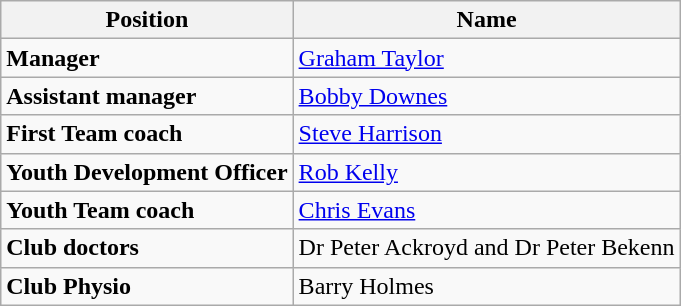<table class="wikitable">
<tr>
<th>Position</th>
<th>Name</th>
</tr>
<tr>
<td><strong>Manager</strong></td>
<td><a href='#'>Graham Taylor</a></td>
</tr>
<tr>
<td><strong>Assistant manager</strong></td>
<td><a href='#'>Bobby Downes</a></td>
</tr>
<tr>
<td><strong>First Team coach</strong></td>
<td><a href='#'>Steve Harrison</a></td>
</tr>
<tr>
<td><strong>Youth Development Officer</strong></td>
<td><a href='#'>Rob Kelly</a></td>
</tr>
<tr>
<td><strong>Youth Team coach</strong></td>
<td><a href='#'>Chris Evans</a></td>
</tr>
<tr>
<td><strong>Club doctors</strong></td>
<td>Dr Peter Ackroyd and Dr Peter Bekenn</td>
</tr>
<tr>
<td><strong>Club Physio</strong></td>
<td>Barry Holmes</td>
</tr>
</table>
